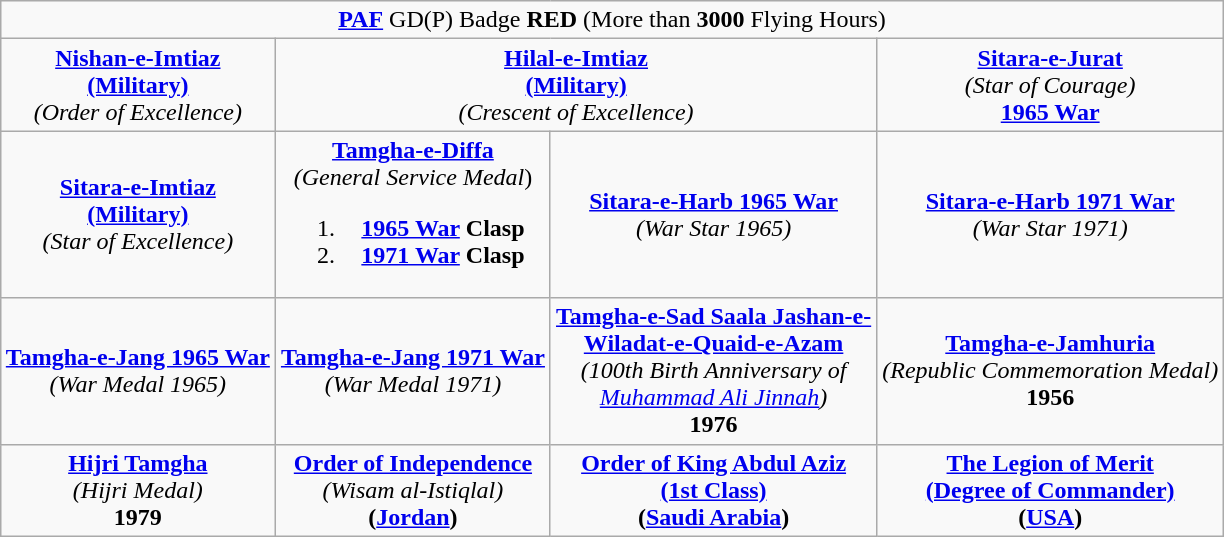<table class="wikitable" style="margin:1em auto; text-align:center;">
<tr>
<td colspan="4"><strong><a href='#'>PAF</a></strong> GD(P) Badge <strong>RED</strong> (More than <strong>3000</strong> Flying Hours)</td>
</tr>
<tr>
<td><strong><a href='#'>Nishan-e-Imtiaz</a></strong><br><strong><a href='#'>(Military)</a></strong><br><em>(Order of Excellence)</em></td>
<td colspan="2"><strong><a href='#'>Hilal-e-Imtiaz</a></strong><br><strong><a href='#'>(Military)</a></strong><br><em>(Crescent of Excellence)</em></td>
<td><strong><a href='#'>Sitara-e-Jurat</a></strong><br><em>(Star of Courage)</em><br><strong><a href='#'>1965 War</a></strong></td>
</tr>
<tr>
<td><strong><a href='#'>Sitara-e-Imtiaz</a></strong><br><strong><a href='#'>(Military)</a></strong><br><em>(Star of Excellence)</em></td>
<td><strong><a href='#'>Tamgha-e-Diffa</a></strong><br><em>(General Service Medal</em>)<ol><li><strong><a href='#'>1965 War</a> Clasp</strong></li><li><strong><a href='#'>1971 War</a> Clasp</strong></li></ol></td>
<td><strong><a href='#'>Sitara-e-Harb 1965 War</a></strong><br><em>(War Star 1965)</em></td>
<td><strong><a href='#'>Sitara-e-Harb 1971 War</a></strong><br><em>(War Star 1971)</em></td>
</tr>
<tr>
<td><strong><a href='#'>Tamgha-e-Jang 1965 War</a></strong><br><em>(War Medal 1965)</em></td>
<td><strong><a href='#'>Tamgha-e-Jang 1971 War</a></strong><br><em>(War Medal 1971)</em></td>
<td><strong><a href='#'>Tamgha-e-Sad Saala Jashan-e-</a></strong><br><strong><a href='#'>Wiladat-e-Quaid-e-Azam</a></strong><br><em>(100th Birth Anniversary of</em><br><em><a href='#'>Muhammad Ali Jinnah</a>)</em><br><strong>1976</strong></td>
<td><strong><a href='#'>Tamgha-e-Jamhuria</a></strong><br><em>(Republic Commemoration Medal)</em><br><strong>1956</strong></td>
</tr>
<tr>
<td><strong><a href='#'>Hijri Tamgha</a></strong><br><em>(Hijri Medal)</em><br><strong>1979</strong></td>
<td><strong><a href='#'>Order of Independence</a></strong><br><em>(Wisam al-Istiqlal)</em><br><strong>(<a href='#'>Jordan</a>)</strong></td>
<td><strong><a href='#'>Order of King Abdul Aziz</a></strong><br><strong><a href='#'>(1st Class)</a></strong><br><strong>(<a href='#'>Saudi Arabia</a>)</strong></td>
<td><strong><a href='#'>The Legion of Merit</a></strong><br><strong><a href='#'>(Degree of Commander)</a></strong><br><strong>(<a href='#'>USA</a>)</strong></td>
</tr>
</table>
